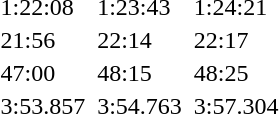<table>
<tr>
<td></td>
<td></td>
<td>1:22:08</td>
<td></td>
<td>1:23:43</td>
<td></td>
<td>1:24:21</td>
</tr>
<tr>
<td></td>
<td></td>
<td>21:56</td>
<td></td>
<td>22:14</td>
<td></td>
<td>22:17</td>
</tr>
<tr>
<td></td>
<td></td>
<td>47:00</td>
<td></td>
<td>48:15</td>
<td></td>
<td>48:25</td>
</tr>
<tr>
<td></td>
<td></td>
<td>3:53.857</td>
<td></td>
<td>3:54.763</td>
<td></td>
<td>3:57.304</td>
</tr>
</table>
